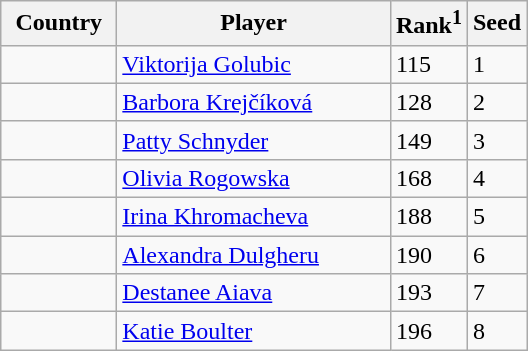<table class="sortable wikitable">
<tr>
<th width="70">Country</th>
<th width="175">Player</th>
<th>Rank<sup>1</sup></th>
<th>Seed</th>
</tr>
<tr>
<td></td>
<td><a href='#'>Viktorija Golubic</a></td>
<td>115</td>
<td>1</td>
</tr>
<tr>
<td></td>
<td><a href='#'>Barbora Krejčíková</a></td>
<td>128</td>
<td>2</td>
</tr>
<tr>
<td></td>
<td><a href='#'>Patty Schnyder</a></td>
<td>149</td>
<td>3</td>
</tr>
<tr>
<td></td>
<td><a href='#'>Olivia Rogowska</a></td>
<td>168</td>
<td>4</td>
</tr>
<tr>
<td></td>
<td><a href='#'>Irina Khromacheva</a></td>
<td>188</td>
<td>5</td>
</tr>
<tr>
<td></td>
<td><a href='#'>Alexandra Dulgheru</a></td>
<td>190</td>
<td>6</td>
</tr>
<tr>
<td></td>
<td><a href='#'>Destanee Aiava</a></td>
<td>193</td>
<td>7</td>
</tr>
<tr>
<td></td>
<td><a href='#'>Katie Boulter</a></td>
<td>196</td>
<td>8</td>
</tr>
</table>
